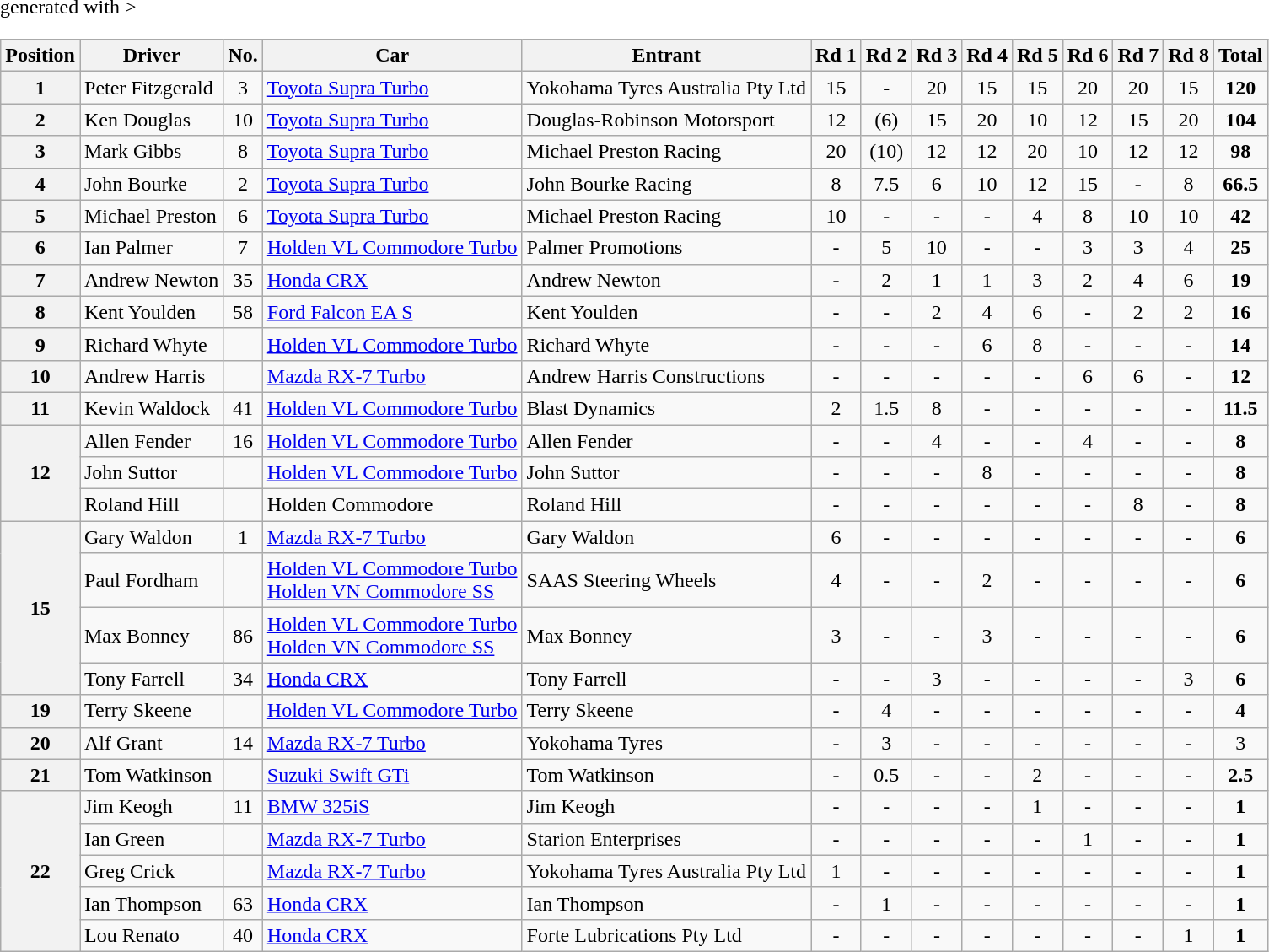<table class="wikitable" border="1" <hiddentext>generated with >
<tr style="font-weight:bold">
<th>Position</th>
<th>Driver</th>
<th>No.</th>
<th>Car</th>
<th>Entrant</th>
<th>Rd 1</th>
<th>Rd 2</th>
<th>Rd 3</th>
<th>Rd 4</th>
<th>Rd 5</th>
<th>Rd 6</th>
<th>Rd 7</th>
<th>Rd 8</th>
<th>Total</th>
</tr>
<tr>
<th>1</th>
<td>Peter Fitzgerald</td>
<td align="center">3</td>
<td><a href='#'>Toyota Supra Turbo</a></td>
<td>Yokohama Tyres Australia Pty Ltd</td>
<td align="center">15</td>
<td align="center">-</td>
<td align="center">20</td>
<td align="center">15</td>
<td align="center">15</td>
<td align="center">20</td>
<td align="center">20</td>
<td align="center">15</td>
<td align="center"><strong>120</strong></td>
</tr>
<tr>
<th>2</th>
<td>Ken Douglas</td>
<td align="center">10</td>
<td><a href='#'>Toyota Supra Turbo</a></td>
<td>Douglas-Robinson Motorsport</td>
<td align="center">12</td>
<td align="center">(6)</td>
<td align="center">15</td>
<td align="center">20</td>
<td align="center">10</td>
<td align="center">12</td>
<td align="center">15</td>
<td align="center">20</td>
<td align="center"><strong>104</strong></td>
</tr>
<tr>
<th>3</th>
<td>Mark Gibbs</td>
<td align="center">8</td>
<td><a href='#'>Toyota Supra Turbo</a></td>
<td>Michael Preston Racing</td>
<td align="center">20</td>
<td align="center">(10)</td>
<td align="center">12</td>
<td align="center">12</td>
<td align="center">20</td>
<td align="center">10</td>
<td align="center">12</td>
<td align="center">12</td>
<td align="center"><strong>98</strong></td>
</tr>
<tr>
<th>4</th>
<td>John Bourke</td>
<td align="center">2</td>
<td><a href='#'>Toyota Supra Turbo</a></td>
<td>John Bourke Racing</td>
<td align="center">8</td>
<td align="center">7.5</td>
<td align="center">6</td>
<td align="center">10</td>
<td align="center">12</td>
<td align="center">15</td>
<td align="center">-</td>
<td align="center">8</td>
<td align="center"><strong>66.5</strong></td>
</tr>
<tr>
<th>5</th>
<td>Michael Preston</td>
<td align="center">6</td>
<td><a href='#'>Toyota Supra Turbo</a></td>
<td>Michael Preston Racing</td>
<td align="center">10</td>
<td align="center">-</td>
<td align="center">-</td>
<td align="center">-</td>
<td align="center">4</td>
<td align="center">8</td>
<td align="center">10</td>
<td align="center">10</td>
<td align="center"><strong>42</strong></td>
</tr>
<tr>
<th>6</th>
<td>Ian Palmer</td>
<td align="center">7</td>
<td><a href='#'>Holden VL Commodore Turbo</a></td>
<td>Palmer Promotions</td>
<td align="center">-</td>
<td align="center">5</td>
<td align="center">10</td>
<td align="center">-</td>
<td align="center">-</td>
<td align="center">3</td>
<td align="center">3</td>
<td align="center">4</td>
<td align="center"><strong>25</strong></td>
</tr>
<tr>
<th>7</th>
<td>Andrew Newton</td>
<td align="center">35</td>
<td><a href='#'>Honda CRX</a></td>
<td>Andrew Newton</td>
<td align="center">-</td>
<td align="center">2</td>
<td align="center">1</td>
<td align="center">1</td>
<td align="center">3</td>
<td align="center">2</td>
<td align="center">4</td>
<td align="center">6</td>
<td align="center"><strong>19</strong></td>
</tr>
<tr>
<th>8</th>
<td>Kent Youlden</td>
<td align="center">58</td>
<td><a href='#'>Ford Falcon EA S</a></td>
<td>Kent Youlden</td>
<td align="center">-</td>
<td align="center">-</td>
<td align="center">2</td>
<td align="center">4</td>
<td align="center">6</td>
<td align="center">-</td>
<td align="center">2</td>
<td align="center">2</td>
<td align="center"><strong>16</strong></td>
</tr>
<tr>
<th>9</th>
<td>Richard Whyte</td>
<td></td>
<td><a href='#'>Holden VL Commodore Turbo</a></td>
<td>Richard Whyte</td>
<td align="center">-</td>
<td align="center">-</td>
<td align="center">-</td>
<td align="center">6</td>
<td align="center">8</td>
<td align="center">-</td>
<td align="center">-</td>
<td align="center">-</td>
<td align="center"><strong>14</strong></td>
</tr>
<tr>
<th>10</th>
<td>Andrew Harris</td>
<td></td>
<td><a href='#'>Mazda RX-7 Turbo</a></td>
<td>Andrew Harris Constructions</td>
<td align="center">-</td>
<td align="center">-</td>
<td align="center">-</td>
<td align="center">-</td>
<td align="center">-</td>
<td align="center">6</td>
<td align="center">6</td>
<td align="center">-</td>
<td align="center"><strong>12</strong></td>
</tr>
<tr>
<th>11</th>
<td>Kevin Waldock</td>
<td align="center">41</td>
<td><a href='#'>Holden VL Commodore Turbo</a></td>
<td>Blast Dynamics</td>
<td align="center">2</td>
<td align="center">1.5</td>
<td align="center">8</td>
<td align="center">-</td>
<td align="center">-</td>
<td align="center">-</td>
<td align="center">-</td>
<td align="center">-</td>
<td align="center"><strong>11.5</strong></td>
</tr>
<tr>
<th rowspan=3>12</th>
<td>Allen Fender</td>
<td align="center">16</td>
<td><a href='#'>Holden VL Commodore Turbo</a></td>
<td>Allen Fender</td>
<td align="center">-</td>
<td align="center">-</td>
<td align="center">4</td>
<td align="center">-</td>
<td align="center">-</td>
<td align="center">4</td>
<td align="center">-</td>
<td align="center">-</td>
<td align="center"><strong>8</strong></td>
</tr>
<tr>
<td>John Suttor</td>
<td></td>
<td><a href='#'>Holden VL Commodore Turbo</a></td>
<td>John Suttor</td>
<td align="center">-</td>
<td align="center">-</td>
<td align="center">-</td>
<td align="center">8</td>
<td align="center">-</td>
<td align="center">-</td>
<td align="center">-</td>
<td align="center">-</td>
<td align="center"><strong>8</strong></td>
</tr>
<tr>
<td>Roland Hill</td>
<td></td>
<td>Holden Commodore</td>
<td>Roland Hill</td>
<td align="center">-</td>
<td align="center">-</td>
<td align="center">-</td>
<td align="center">-</td>
<td align="center">-</td>
<td align="center">-</td>
<td align="center">8</td>
<td align="center">-</td>
<td align="center"><strong>8</strong></td>
</tr>
<tr>
<th rowspan=4>15</th>
<td>Gary Waldon</td>
<td align="center">1</td>
<td><a href='#'>Mazda RX-7 Turbo</a></td>
<td>Gary Waldon</td>
<td align="center">6</td>
<td align="center">-</td>
<td align="center">-</td>
<td align="center">-</td>
<td align="center">-</td>
<td align="center">-</td>
<td align="center">-</td>
<td align="center">-</td>
<td align="center"><strong>6</strong></td>
</tr>
<tr>
<td>Paul Fordham</td>
<td></td>
<td><a href='#'>Holden VL Commodore Turbo</a><br> <a href='#'>Holden VN Commodore SS</a></td>
<td>SAAS Steering Wheels</td>
<td align="center">4</td>
<td align="center">-</td>
<td align="center">-</td>
<td align="center">2</td>
<td align="center">-</td>
<td align="center">-</td>
<td align="center">-</td>
<td align="center">-</td>
<td align="center"><strong>6</strong></td>
</tr>
<tr>
<td>Max Bonney</td>
<td align="center">86</td>
<td><a href='#'>Holden VL Commodore Turbo</a><br> <a href='#'>Holden VN Commodore SS</a></td>
<td>Max Bonney</td>
<td align="center">3</td>
<td align="center">-</td>
<td align="center">-</td>
<td align="center">3</td>
<td align="center">-</td>
<td align="center">-</td>
<td align="center">-</td>
<td align="center">-</td>
<td align="center"><strong>6</strong></td>
</tr>
<tr>
<td>Tony Farrell</td>
<td align="center">34</td>
<td><a href='#'>Honda CRX</a></td>
<td>Tony Farrell</td>
<td align="center">-</td>
<td align="center">-</td>
<td align="center">3</td>
<td align="center">-</td>
<td align="center">-</td>
<td align="center">-</td>
<td align="center">-</td>
<td align="center">3</td>
<td align="center"><strong>6</strong></td>
</tr>
<tr>
<th>19</th>
<td>Terry Skeene</td>
<td></td>
<td><a href='#'>Holden VL Commodore Turbo</a></td>
<td>Terry Skeene</td>
<td align="center">-</td>
<td align="center">4</td>
<td align="center">-</td>
<td align="center">-</td>
<td align="center">-</td>
<td align="center">-</td>
<td align="center">-</td>
<td align="center">-</td>
<td align="center"><strong>4</strong></td>
</tr>
<tr>
<th>20</th>
<td>Alf Grant</td>
<td align="center">14</td>
<td><a href='#'>Mazda RX-7 Turbo</a></td>
<td>Yokohama Tyres</td>
<td align="center">-</td>
<td align="center">3</td>
<td align="center">-</td>
<td align="center">-</td>
<td align="center">-</td>
<td align="center">-</td>
<td align="center">-</td>
<td align="center">-</td>
<td align="center">3</td>
</tr>
<tr>
<th>21</th>
<td>Tom Watkinson</td>
<td></td>
<td><a href='#'>Suzuki Swift GTi</a></td>
<td>Tom Watkinson</td>
<td align="center">-</td>
<td align="center">0.5</td>
<td align="center">-</td>
<td align="center">-</td>
<td align="center">2</td>
<td align="center">-</td>
<td align="center">-</td>
<td align="center">-</td>
<td align="center"><strong>2.5</strong></td>
</tr>
<tr>
<th rowspan=5>22</th>
<td>Jim Keogh</td>
<td align="center">11</td>
<td><a href='#'>BMW 325iS</a></td>
<td>Jim Keogh</td>
<td align="center">-</td>
<td align="center">-</td>
<td align="center">-</td>
<td align="center">-</td>
<td align="center">1</td>
<td align="center">-</td>
<td align="center">-</td>
<td align="center">-</td>
<td align="center"><strong>1</strong></td>
</tr>
<tr>
<td>Ian Green</td>
<td></td>
<td><a href='#'>Mazda RX-7 Turbo</a></td>
<td>Starion Enterprises</td>
<td align="center">-</td>
<td align="center">-</td>
<td align="center">-</td>
<td align="center">-</td>
<td align="center">-</td>
<td align="center">1</td>
<td align="center">-</td>
<td align="center">-</td>
<td align="center"><strong>1</strong></td>
</tr>
<tr>
<td>Greg Crick</td>
<td></td>
<td><a href='#'>Mazda RX-7 Turbo</a></td>
<td>Yokohama Tyres Australia Pty Ltd</td>
<td align="center">1</td>
<td align="center">-</td>
<td align="center">-</td>
<td align="center">-</td>
<td align="center">-</td>
<td align="center">-</td>
<td align="center">-</td>
<td align="center">-</td>
<td align="center"><strong>1</strong></td>
</tr>
<tr>
<td>Ian Thompson</td>
<td align="center">63</td>
<td><a href='#'>Honda CRX</a></td>
<td>Ian Thompson</td>
<td align="center">-</td>
<td align="center">1</td>
<td align="center">-</td>
<td align="center">-</td>
<td align="center">-</td>
<td align="center">-</td>
<td align="center">-</td>
<td align="center">-</td>
<td align="center"><strong>1</strong></td>
</tr>
<tr>
<td>Lou Renato</td>
<td align="center">40</td>
<td><a href='#'>Honda CRX</a></td>
<td>Forte Lubrications Pty Ltd</td>
<td align="center">-</td>
<td align="center">-</td>
<td align="center">-</td>
<td align="center">-</td>
<td align="center">-</td>
<td align="center">-</td>
<td align="center">-</td>
<td align="center">1</td>
<td align="center"><strong>1</strong></td>
</tr>
</table>
